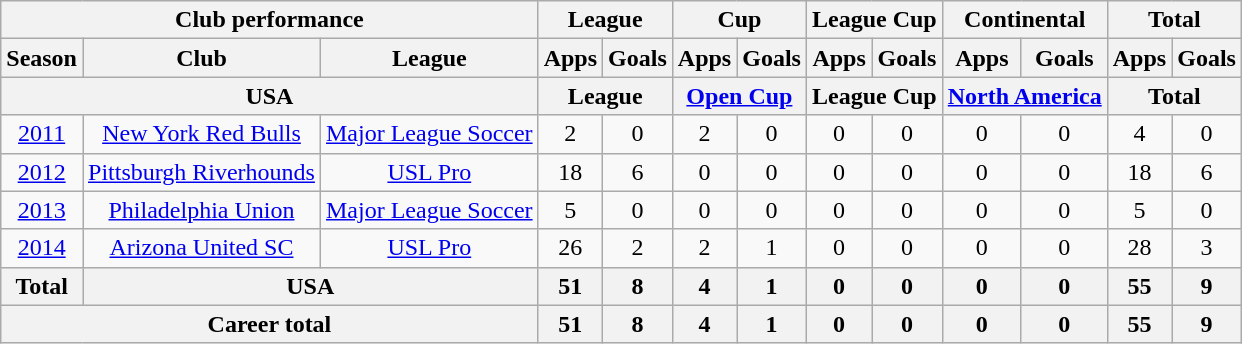<table class="wikitable" style="text-align:center">
<tr>
<th colspan=3>Club performance</th>
<th colspan=2>League</th>
<th colspan=2>Cup</th>
<th colspan=2>League Cup</th>
<th colspan=2>Continental</th>
<th colspan=2>Total</th>
</tr>
<tr>
<th>Season</th>
<th>Club</th>
<th>League</th>
<th>Apps</th>
<th>Goals</th>
<th>Apps</th>
<th>Goals</th>
<th>Apps</th>
<th>Goals</th>
<th>Apps</th>
<th>Goals</th>
<th>Apps</th>
<th>Goals</th>
</tr>
<tr>
<th colspan=3>USA</th>
<th colspan=2>League</th>
<th colspan=2><a href='#'>Open Cup</a></th>
<th colspan=2>League Cup</th>
<th colspan=2><a href='#'>North America</a></th>
<th colspan=2>Total</th>
</tr>
<tr>
<td><a href='#'>2011</a></td>
<td><a href='#'>New York Red Bulls</a></td>
<td><a href='#'>Major League Soccer</a></td>
<td>2</td>
<td>0</td>
<td>2</td>
<td>0</td>
<td>0</td>
<td>0</td>
<td>0</td>
<td>0</td>
<td>4</td>
<td>0</td>
</tr>
<tr>
<td><a href='#'>2012</a></td>
<td><a href='#'>Pittsburgh Riverhounds</a></td>
<td><a href='#'>USL Pro</a></td>
<td>18</td>
<td>6</td>
<td>0</td>
<td>0</td>
<td>0</td>
<td>0</td>
<td>0</td>
<td>0</td>
<td>18</td>
<td>6</td>
</tr>
<tr>
<td><a href='#'>2013</a></td>
<td rowspan="1"><a href='#'>Philadelphia Union</a></td>
<td rowspan="1"><a href='#'>Major League Soccer</a></td>
<td>5</td>
<td>0</td>
<td>0</td>
<td>0</td>
<td>0</td>
<td>0</td>
<td>0</td>
<td>0</td>
<td>5</td>
<td>0</td>
</tr>
<tr>
<td><a href='#'>2014</a></td>
<td rowspan="1"><a href='#'>Arizona United SC</a></td>
<td rowspan="1"><a href='#'>USL Pro</a></td>
<td>26</td>
<td>2</td>
<td>2</td>
<td>1</td>
<td>0</td>
<td>0</td>
<td>0</td>
<td>0</td>
<td>28</td>
<td>3</td>
</tr>
<tr>
<th rowspan=1>Total</th>
<th colspan=2>USA</th>
<th>51</th>
<th>8</th>
<th>4</th>
<th>1</th>
<th>0</th>
<th>0</th>
<th>0</th>
<th>0</th>
<th>55</th>
<th>9</th>
</tr>
<tr>
<th colspan=3>Career total</th>
<th>51</th>
<th>8</th>
<th>4</th>
<th>1</th>
<th>0</th>
<th>0</th>
<th>0</th>
<th>0</th>
<th>55</th>
<th>9</th>
</tr>
</table>
